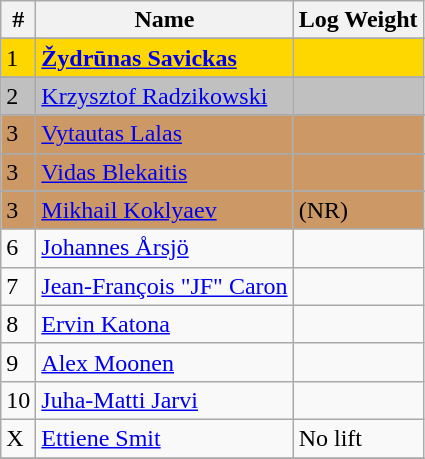<table class="wikitable" style="display: inline-table">
<tr>
<th>#</th>
<th>Name</th>
<th>Log Weight</th>
</tr>
<tr>
</tr>
<tr style="background:gold;">
<td>1</td>
<td> <strong><a href='#'>Žydrūnas Savickas</a></strong></td>
<td></td>
</tr>
<tr>
</tr>
<tr style="background:silver;">
<td>2</td>
<td> <a href='#'>Krzysztof Radzikowski</a></td>
<td></td>
</tr>
<tr>
</tr>
<tr style="background:#c96;">
<td>3</td>
<td> <a href='#'>Vytautas Lalas</a></td>
<td></td>
</tr>
<tr>
</tr>
<tr style="background:#c96;">
<td>3</td>
<td> <a href='#'>Vidas Blekaitis</a></td>
<td></td>
</tr>
<tr>
</tr>
<tr style="background:#c96;">
<td>3</td>
<td> <a href='#'>Mikhail Koklyaev</a></td>
<td> (NR)</td>
</tr>
<tr>
<td>6</td>
<td> <a href='#'>Johannes Årsjö</a></td>
<td></td>
</tr>
<tr>
<td>7</td>
<td><a href='#'>Jean-François "JF" Caron</a></td>
<td></td>
</tr>
<tr>
<td>8</td>
<td> <a href='#'>Ervin Katona</a></td>
<td></td>
</tr>
<tr>
<td>9</td>
<td> <a href='#'>Alex Moonen</a></td>
<td></td>
</tr>
<tr>
<td>10</td>
<td> <a href='#'>Juha-Matti Jarvi</a></td>
<td></td>
</tr>
<tr>
<td>X</td>
<td> <a href='#'>Ettiene Smit</a></td>
<td>No lift</td>
</tr>
<tr>
</tr>
</table>
